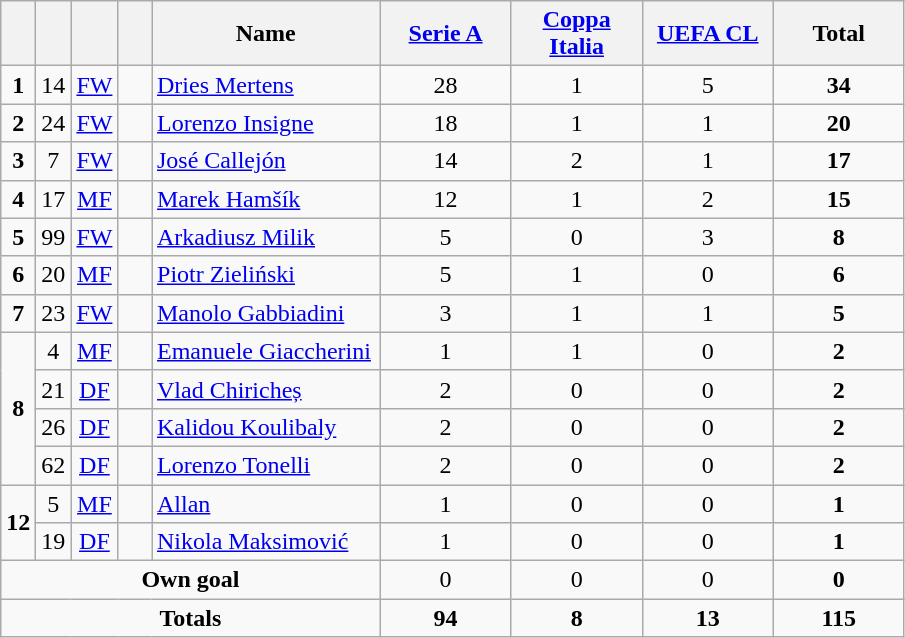<table class="wikitable" style="text-align:center">
<tr>
<th width=15></th>
<th width=15></th>
<th width=15></th>
<th width=15></th>
<th width=145>Name</th>
<th width=80><a href='#'>Serie A</a></th>
<th width=80><a href='#'>Coppa Italia</a></th>
<th width=80><a href='#'>UEFA CL</a></th>
<th width=80>Total</th>
</tr>
<tr>
<td><strong>1</strong></td>
<td>14</td>
<td><a href='#'>FW</a></td>
<td></td>
<td align=left><a href='#'>Dries Mertens</a></td>
<td>28</td>
<td>1</td>
<td>5</td>
<td><strong>34</strong></td>
</tr>
<tr>
<td><strong>2</strong></td>
<td>24</td>
<td><a href='#'>FW</a></td>
<td></td>
<td align=left><a href='#'>Lorenzo Insigne</a></td>
<td>18</td>
<td>1</td>
<td>1</td>
<td><strong>20</strong></td>
</tr>
<tr>
<td><strong>3</strong></td>
<td>7</td>
<td><a href='#'>FW</a></td>
<td></td>
<td align=left><a href='#'>José Callejón</a></td>
<td>14</td>
<td>2</td>
<td>1</td>
<td><strong>17</strong></td>
</tr>
<tr>
<td><strong>4</strong></td>
<td>17</td>
<td><a href='#'>MF</a></td>
<td></td>
<td align=left><a href='#'>Marek Hamšík</a></td>
<td>12</td>
<td>1</td>
<td>2</td>
<td><strong>15</strong></td>
</tr>
<tr>
<td><strong>5</strong></td>
<td>99</td>
<td><a href='#'>FW</a></td>
<td></td>
<td align=left><a href='#'>Arkadiusz Milik</a></td>
<td>5</td>
<td>0</td>
<td>3</td>
<td><strong>8</strong></td>
</tr>
<tr>
<td><strong>6</strong></td>
<td>20</td>
<td><a href='#'>MF</a></td>
<td></td>
<td align=left><a href='#'>Piotr Zieliński</a></td>
<td>5</td>
<td>1</td>
<td>0</td>
<td><strong>6</strong></td>
</tr>
<tr>
<td><strong>7</strong></td>
<td>23</td>
<td><a href='#'>FW</a></td>
<td></td>
<td align=left><a href='#'>Manolo Gabbiadini</a></td>
<td>3</td>
<td>1</td>
<td>1</td>
<td><strong>5</strong></td>
</tr>
<tr>
<td rowspan=4><strong>8</strong></td>
<td>4</td>
<td><a href='#'>MF</a></td>
<td></td>
<td align=left><a href='#'>Emanuele Giaccherini</a></td>
<td>1</td>
<td>1</td>
<td>0</td>
<td><strong>2</strong></td>
</tr>
<tr>
<td>21</td>
<td><a href='#'>DF</a></td>
<td></td>
<td align=left><a href='#'>Vlad Chiricheș</a></td>
<td>2</td>
<td>0</td>
<td>0</td>
<td><strong>2</strong></td>
</tr>
<tr>
<td>26</td>
<td><a href='#'>DF</a></td>
<td></td>
<td align=left><a href='#'>Kalidou Koulibaly</a></td>
<td>2</td>
<td>0</td>
<td>0</td>
<td><strong>2</strong></td>
</tr>
<tr>
<td>62</td>
<td><a href='#'>DF</a></td>
<td></td>
<td align=left><a href='#'>Lorenzo Tonelli</a></td>
<td>2</td>
<td>0</td>
<td>0</td>
<td><strong>2</strong></td>
</tr>
<tr>
<td rowspan=2><strong>12</strong></td>
<td>5</td>
<td><a href='#'>MF</a></td>
<td></td>
<td align=left><a href='#'>Allan</a></td>
<td>1</td>
<td>0</td>
<td>0</td>
<td><strong>1</strong></td>
</tr>
<tr>
<td>19</td>
<td><a href='#'>DF</a></td>
<td></td>
<td align=left><a href='#'>Nikola Maksimović</a></td>
<td>1</td>
<td>0</td>
<td>0</td>
<td><strong>1</strong></td>
</tr>
<tr>
<td colspan=5><strong>Own goal</strong></td>
<td>0</td>
<td>0</td>
<td>0</td>
<td><strong>0</strong></td>
</tr>
<tr>
<td colspan=5><strong>Totals</strong></td>
<td><strong>94</strong></td>
<td><strong>8</strong></td>
<td><strong>13</strong></td>
<td><strong>115</strong></td>
</tr>
</table>
